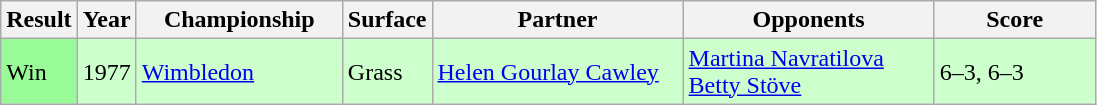<table class="sortable wikitable">
<tr>
<th>Result</th>
<th>Year</th>
<th style="width:130px">Championship</th>
<th style="width:50px">Surface</th>
<th style="width:160px">Partner</th>
<th style="width:160px">Opponents</th>
<th style="width:100px" class="unsortable">Score</th>
</tr>
<tr style="background:#cfc;">
<td style="background:#98fb98;">Win</td>
<td>1977</td>
<td><a href='#'>Wimbledon</a></td>
<td>Grass</td>
<td> <a href='#'>Helen Gourlay Cawley</a></td>
<td> <a href='#'>Martina Navratilova</a> <br>  <a href='#'>Betty Stöve</a></td>
<td>6–3, 6–3</td>
</tr>
</table>
